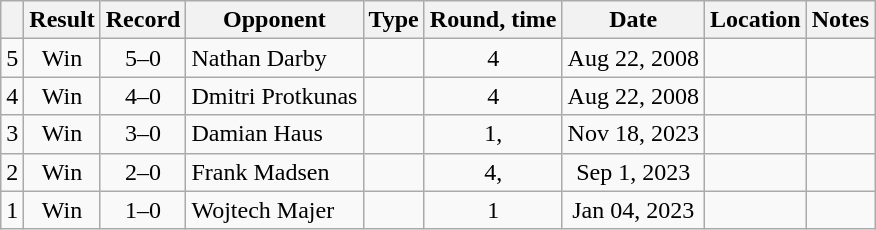<table class="wikitable" style="text-align:center">
<tr>
<th></th>
<th>Result</th>
<th>Record</th>
<th>Opponent</th>
<th>Type</th>
<th>Round, time</th>
<th>Date</th>
<th>Location</th>
<th>Notes</th>
</tr>
<tr>
<td>5</td>
<td>Win</td>
<td>5–0</td>
<td style="text-align:left;">Nathan Darby</td>
<td></td>
<td>4</td>
<td>Aug 22, 2008</td>
<td style="text-align:left;"></td>
<td></td>
</tr>
<tr>
<td>4</td>
<td>Win</td>
<td>4–0</td>
<td style="text-align:left;">Dmitri Protkunas</td>
<td></td>
<td>4</td>
<td>Aug 22, 2008</td>
<td style="text-align:left;"></td>
<td></td>
</tr>
<tr>
<td>3</td>
<td>Win</td>
<td>3–0</td>
<td style="text-align:left;">Damian Haus</td>
<td></td>
<td>1, </td>
<td>Nov 18, 2023</td>
<td style="text-align:left;"></td>
<td></td>
</tr>
<tr>
<td>2</td>
<td>Win</td>
<td>2–0</td>
<td style="text-align:left;">Frank Madsen</td>
<td></td>
<td>4, </td>
<td>Sep 1, 2023</td>
<td style="text-align:left;"></td>
<td></td>
</tr>
<tr>
<td>1</td>
<td>Win</td>
<td>1–0</td>
<td style="text-align:left;">Wojtech Majer</td>
<td></td>
<td>1</td>
<td>Jan 04, 2023</td>
<td style="text-align:left;"></td>
<td></td>
</tr>
</table>
